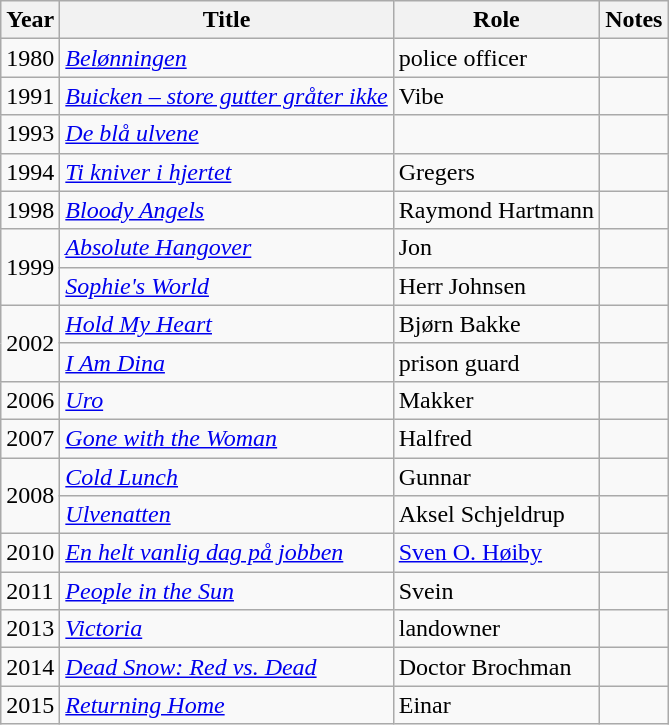<table class="wikitable sortable">
<tr>
<th>Year</th>
<th>Title</th>
<th>Role</th>
<th class="unsortable">Notes</th>
</tr>
<tr>
<td>1980</td>
<td><em><a href='#'>Belønningen</a></em></td>
<td>police officer</td>
<td></td>
</tr>
<tr>
<td>1991</td>
<td><em><a href='#'>Buicken – store gutter gråter ikke</a></em></td>
<td>Vibe</td>
<td></td>
</tr>
<tr>
<td>1993</td>
<td><em><a href='#'>De blå ulvene</a></em></td>
<td></td>
<td></td>
</tr>
<tr>
<td>1994</td>
<td><em><a href='#'>Ti kniver i hjertet</a></em></td>
<td>Gregers</td>
<td></td>
</tr>
<tr>
<td>1998</td>
<td><em><a href='#'>Bloody Angels</a></em></td>
<td>Raymond Hartmann</td>
<td></td>
</tr>
<tr>
<td rowspan=2>1999</td>
<td><em><a href='#'>Absolute Hangover</a></em></td>
<td>Jon</td>
<td></td>
</tr>
<tr>
<td><em><a href='#'>Sophie's World</a></em></td>
<td>Herr Johnsen</td>
<td></td>
</tr>
<tr>
<td rowspan=2>2002</td>
<td><em><a href='#'>Hold My Heart</a></em></td>
<td>Bjørn Bakke</td>
<td></td>
</tr>
<tr>
<td><em><a href='#'>I Am Dina</a></em></td>
<td>prison guard</td>
<td></td>
</tr>
<tr>
<td>2006</td>
<td><em><a href='#'>Uro</a></em></td>
<td>Makker</td>
<td></td>
</tr>
<tr>
<td>2007</td>
<td><em><a href='#'>Gone with the Woman</a></em></td>
<td>Halfred</td>
<td></td>
</tr>
<tr>
<td rowspan=2>2008</td>
<td><em><a href='#'>Cold Lunch</a></em></td>
<td>Gunnar</td>
<td></td>
</tr>
<tr>
<td><em><a href='#'>Ulvenatten</a></em></td>
<td>Aksel Schjeldrup</td>
<td></td>
</tr>
<tr>
<td>2010</td>
<td><em><a href='#'>En helt vanlig dag på jobben</a></em></td>
<td><a href='#'>Sven O. Høiby</a></td>
<td></td>
</tr>
<tr>
<td>2011</td>
<td><em><a href='#'>People in the Sun</a></em></td>
<td>Svein</td>
<td></td>
</tr>
<tr>
<td>2013</td>
<td><em><a href='#'>Victoria</a></em></td>
<td>landowner</td>
<td></td>
</tr>
<tr>
<td>2014</td>
<td><em><a href='#'>Dead Snow: Red vs. Dead</a></em></td>
<td>Doctor Brochman</td>
<td></td>
</tr>
<tr>
<td>2015</td>
<td><em><a href='#'>Returning Home</a></em></td>
<td>Einar</td>
<td></td>
</tr>
</table>
